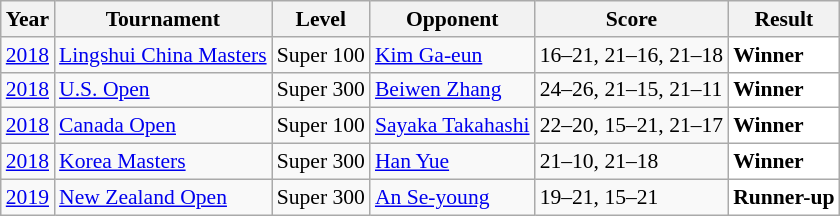<table class="sortable wikitable" style="font-size: 90%">
<tr>
<th>Year</th>
<th>Tournament</th>
<th>Level</th>
<th>Opponent</th>
<th>Score</th>
<th>Result</th>
</tr>
<tr>
<td align="center"><a href='#'>2018</a></td>
<td align="left"><a href='#'>Lingshui China Masters</a></td>
<td align="left">Super 100</td>
<td align="left"> <a href='#'>Kim Ga-eun</a></td>
<td align="left">16–21, 21–16, 21–18</td>
<td style="text-align:left; background:white"> <strong>Winner</strong></td>
</tr>
<tr>
<td align="center"><a href='#'>2018</a></td>
<td align="left"><a href='#'>U.S. Open</a></td>
<td align="left">Super 300</td>
<td align="left"> <a href='#'>Beiwen Zhang</a></td>
<td align="left">24–26, 21–15, 21–11</td>
<td style="text-align:left; background:white"> <strong>Winner</strong></td>
</tr>
<tr>
<td align="center"><a href='#'>2018</a></td>
<td align="left"><a href='#'>Canada Open</a></td>
<td align="left">Super 100</td>
<td align="left"> <a href='#'>Sayaka Takahashi</a></td>
<td align="left">22–20, 15–21, 21–17</td>
<td style="text-align:left; background:white"> <strong>Winner</strong></td>
</tr>
<tr>
<td align="center"><a href='#'>2018</a></td>
<td align="left"><a href='#'>Korea Masters</a></td>
<td align="left">Super 300</td>
<td align="left"> <a href='#'>Han Yue</a></td>
<td align="left">21–10, 21–18</td>
<td style="text-align:left; background:white"> <strong>Winner</strong></td>
</tr>
<tr>
<td align="center"><a href='#'>2019</a></td>
<td align="left"><a href='#'>New Zealand Open</a></td>
<td align="left">Super 300</td>
<td align="left"> <a href='#'>An Se-young</a></td>
<td align="left">19–21, 15–21</td>
<td style="text-align:left; background:white"> <strong>Runner-up</strong></td>
</tr>
</table>
